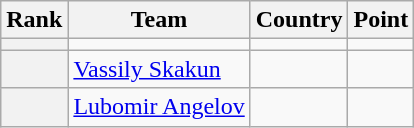<table class="wikitable sortable">
<tr>
<th>Rank</th>
<th>Team</th>
<th>Country</th>
<th>Point</th>
</tr>
<tr>
<th></th>
<td></td>
<td></td>
<td></td>
</tr>
<tr>
<th></th>
<td><a href='#'>Vassily Skakun</a></td>
<td></td>
<td></td>
</tr>
<tr>
<th></th>
<td><a href='#'>Lubomir Angelov</a></td>
<td></td>
<td></td>
</tr>
</table>
